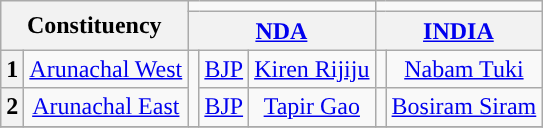<table class="wikitable sortable" style="text-align:center;">
<tr>
<th colspan="2" rowspan="2">Constituency</th>
<td colspan="3"></td>
<td colspan="3"></td>
</tr>
<tr>
<th colspan="3"><a href='#'>NDA</a></th>
<th colspan="3"><a href='#'>INDIA</a></th>
</tr>
<tr>
<th>1</th>
<td><a href='#'>Arunachal West</a></td>
<td rowspan="2" bgcolor=></td>
<td><a href='#'>BJP</a></td>
<td><a href='#'>Kiren Rijiju</a></td>
<td></td>
<td><a href='#'>Nabam Tuki</a></td>
</tr>
<tr>
<th>2</th>
<td><a href='#'>Arunachal East</a></td>
<td><a href='#'>BJP</a></td>
<td><a href='#'>Tapir Gao</a></td>
<td></td>
<td><a href='#'>Bosiram Siram</a></td>
</tr>
<tr>
</tr>
</table>
